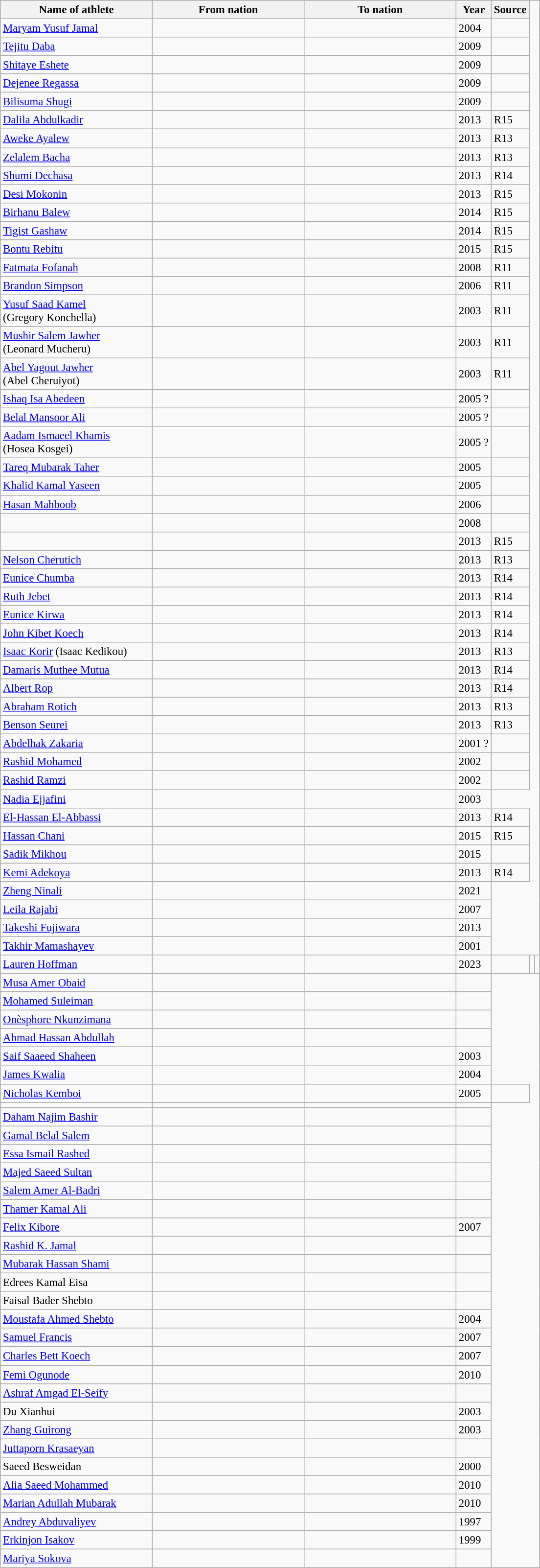<table class="wikitable sortable" style="font-size: 95%;">
<tr>
<th width=200>Name of athlete</th>
<th width=200>From nation</th>
<th width=200>To nation</th>
<th>Year</th>
<th>Source</th>
</tr>
<tr>
<td><a href='#'>Maryam Yusuf Jamal</a></td>
<td></td>
<td></td>
<td>2004</td>
<td></td>
</tr>
<tr>
<td><a href='#'>Tejitu Daba</a></td>
<td></td>
<td></td>
<td>2009</td>
<td></td>
</tr>
<tr>
<td><a href='#'>Shitaye Eshete</a></td>
<td></td>
<td></td>
<td>2009</td>
<td></td>
</tr>
<tr>
<td><a href='#'>Dejenee Regassa</a></td>
<td></td>
<td></td>
<td>2009</td>
<td></td>
</tr>
<tr>
<td><a href='#'>Bilisuma Shugi</a></td>
<td></td>
<td></td>
<td>2009</td>
<td></td>
</tr>
<tr>
<td><a href='#'>Dalila Abdulkadir</a></td>
<td></td>
<td></td>
<td>2013</td>
<td>R15 </td>
</tr>
<tr>
<td><a href='#'>Aweke Ayalew</a></td>
<td></td>
<td></td>
<td>2013</td>
<td>R13 </td>
</tr>
<tr>
<td><a href='#'>Zelalem Bacha</a></td>
<td></td>
<td></td>
<td>2013</td>
<td>R13 </td>
</tr>
<tr>
<td><a href='#'>Shumi Dechasa</a></td>
<td></td>
<td></td>
<td>2013</td>
<td>R14 </td>
</tr>
<tr>
<td><a href='#'>Desi Mokonin</a></td>
<td></td>
<td></td>
<td>2013</td>
<td>R15 </td>
</tr>
<tr>
<td><a href='#'>Birhanu Balew</a></td>
<td></td>
<td></td>
<td>2014</td>
<td>R15 </td>
</tr>
<tr>
<td><a href='#'>Tigist Gashaw</a></td>
<td></td>
<td></td>
<td>2014</td>
<td>R15 </td>
</tr>
<tr>
<td><a href='#'>Bontu Rebitu</a></td>
<td></td>
<td></td>
<td>2015</td>
<td>R15</td>
</tr>
<tr>
<td><a href='#'>Fatmata Fofanah</a></td>
<td></td>
<td></td>
<td>2008</td>
<td>R11 </td>
</tr>
<tr>
<td><a href='#'>Brandon Simpson</a></td>
<td></td>
<td></td>
<td>2006</td>
<td>R11</td>
</tr>
<tr>
<td><a href='#'>Yusuf Saad Kamel</a><br>(Gregory Konchella)</td>
<td></td>
<td></td>
<td>2003</td>
<td>R11</td>
</tr>
<tr>
<td><a href='#'>Mushir Salem Jawher</a><br>(Leonard Mucheru)</td>
<td></td>
<td></td>
<td>2003</td>
<td>R11</td>
</tr>
<tr>
<td><a href='#'>Abel Yagout Jawher</a><br>(Abel Cheruiyot)</td>
<td></td>
<td></td>
<td>2003</td>
<td>R11</td>
</tr>
<tr>
<td><a href='#'>Ishaq Isa Abedeen</a></td>
<td></td>
<td></td>
<td>2005 ?</td>
<td></td>
</tr>
<tr>
<td><a href='#'>Belal Mansoor Ali</a></td>
<td></td>
<td></td>
<td>2005 ?</td>
<td></td>
</tr>
<tr>
<td><a href='#'>Aadam Ismaeel Khamis</a><br>(Hosea Kosgei)</td>
<td></td>
<td></td>
<td>2005 ?</td>
<td></td>
</tr>
<tr>
<td><a href='#'>Tareq Mubarak Taher</a></td>
<td></td>
<td></td>
<td>2005</td>
<td></td>
</tr>
<tr>
<td><a href='#'>Khalid Kamal Yaseen</a></td>
<td></td>
<td></td>
<td>2005</td>
<td></td>
</tr>
<tr>
<td><a href='#'>Hasan Mahboob</a></td>
<td></td>
<td></td>
<td>2006</td>
<td></td>
</tr>
<tr>
<td></td>
<td></td>
<td></td>
<td>2008</td>
<td></td>
</tr>
<tr>
<td></td>
<td></td>
<td></td>
<td>2013</td>
<td>R15 </td>
</tr>
<tr>
<td><a href='#'>Nelson Cherutich</a></td>
<td></td>
<td></td>
<td>2013</td>
<td>R13 </td>
</tr>
<tr>
<td><a href='#'>Eunice Chumba</a></td>
<td></td>
<td></td>
<td>2013</td>
<td>R14 </td>
</tr>
<tr>
<td><a href='#'>Ruth Jebet</a></td>
<td></td>
<td></td>
<td>2013</td>
<td>R14 </td>
</tr>
<tr>
<td><a href='#'>Eunice Kirwa</a></td>
<td></td>
<td></td>
<td>2013</td>
<td>R14 </td>
</tr>
<tr>
<td><a href='#'>John Kibet Koech</a></td>
<td></td>
<td></td>
<td>2013</td>
<td>R14 </td>
</tr>
<tr>
<td><a href='#'>Isaac Korir</a> (Isaac Kedikou)</td>
<td></td>
<td></td>
<td>2013</td>
<td>R13 </td>
</tr>
<tr>
<td><a href='#'>Damaris Muthee Mutua</a> </td>
<td></td>
<td></td>
<td>2013</td>
<td>R14 </td>
</tr>
<tr>
<td><a href='#'>Albert Rop</a></td>
<td></td>
<td></td>
<td>2013</td>
<td>R14 </td>
</tr>
<tr>
<td><a href='#'>Abraham Rotich</a></td>
<td></td>
<td></td>
<td>2013</td>
<td>R13 </td>
</tr>
<tr>
<td><a href='#'>Benson Seurei</a></td>
<td></td>
<td></td>
<td>2013</td>
<td>R13 <br></td>
</tr>
<tr>
<td><a href='#'>Abdelhak Zakaria</a></td>
<td></td>
<td></td>
<td>2001 ?</td>
<td></td>
</tr>
<tr>
<td><a href='#'>Rashid Mohamed</a></td>
<td></td>
<td></td>
<td>2002</td>
<td></td>
</tr>
<tr>
<td><a href='#'>Rashid Ramzi</a></td>
<td></td>
<td></td>
<td>2002</td>
<td></td>
</tr>
<tr>
<td><a href='#'>Nadia Ejjafini</a></td>
<td></td>
<td></td>
<td>2003</td>
</tr>
<tr>
<td><a href='#'>El-Hassan El-Abbassi</a></td>
<td></td>
<td></td>
<td>2013</td>
<td>R14 </td>
</tr>
<tr>
<td><a href='#'>Hassan Chani</a></td>
<td></td>
<td></td>
<td>2015</td>
<td>R15</td>
</tr>
<tr>
<td><a href='#'>Sadik Mikhou</a></td>
<td></td>
<td></td>
<td>2015</td>
<td></td>
</tr>
<tr>
<td><a href='#'>Kemi Adekoya</a></td>
<td></td>
<td></td>
<td>2013</td>
<td>R14 </td>
</tr>
<tr>
<td><a href='#'>Zheng Ninali</a></td>
<td></td>
<td></td>
<td>2021</td>
</tr>
<tr>
<td><a href='#'>Leila Rajabi</a></td>
<td></td>
<td></td>
<td>2007</td>
</tr>
<tr>
<td><a href='#'>Takeshi Fujiwara</a></td>
<td></td>
<td></td>
<td>2013</td>
</tr>
<tr>
<td><a href='#'>Takhir Mamashayev</a></td>
<td></td>
<td></td>
<td>2001</td>
</tr>
<tr>
<td><a href='#'>Lauren Hoffman</a></td>
<td></td>
<td></td>
<td>2023</td>
<td></td>
<td></td>
<td></td>
</tr>
<tr>
<td><a href='#'>Musa Amer Obaid</a></td>
<td></td>
<td></td>
<td></td>
</tr>
<tr>
<td><a href='#'>Mohamed Suleiman</a></td>
<td></td>
<td></td>
<td></td>
</tr>
<tr>
<td><a href='#'>Onèsphore Nkunzimana</a></td>
<td></td>
<td></td>
<td></td>
</tr>
<tr>
<td><a href='#'>Ahmad Hassan Abdullah</a></td>
<td></td>
<td></td>
<td></td>
</tr>
<tr>
<td><a href='#'>Saif Saaeed Shaheen</a></td>
<td></td>
<td></td>
<td>2003</td>
</tr>
<tr>
<td><a href='#'>James Kwalia</a></td>
<td></td>
<td></td>
<td>2004</td>
</tr>
<tr>
<td><a href='#'>Nicholas Kemboi</a></td>
<td></td>
<td></td>
<td>2005</td>
<td></td>
</tr>
<tr>
<td> </td>
<td></td>
<td></td>
<td></td>
</tr>
<tr>
<td><a href='#'>Daham Najim Bashir</a></td>
<td></td>
<td></td>
<td></td>
</tr>
<tr>
<td><a href='#'>Gamal Belal Salem</a></td>
<td></td>
<td></td>
<td></td>
</tr>
<tr>
<td><a href='#'>Essa Ismail Rashed</a></td>
<td></td>
<td></td>
<td></td>
</tr>
<tr>
<td><a href='#'>Majed Saeed Sultan</a></td>
<td></td>
<td></td>
<td></td>
</tr>
<tr>
<td><a href='#'>Salem Amer Al-Badri</a></td>
<td></td>
<td></td>
<td></td>
</tr>
<tr>
<td><a href='#'>Thamer Kamal Ali</a></td>
<td></td>
<td></td>
<td></td>
</tr>
<tr>
<td><a href='#'>Felix Kibore</a></td>
<td></td>
<td></td>
<td>2007</td>
</tr>
<tr>
<td><a href='#'>Rashid K. Jamal</a></td>
<td></td>
<td></td>
<td></td>
</tr>
<tr>
<td><a href='#'>Mubarak Hassan Shami</a></td>
<td></td>
<td></td>
<td></td>
</tr>
<tr>
<td>Edrees Kamal Eisa</td>
<td></td>
<td></td>
<td></td>
</tr>
<tr>
<td>Faisal Bader Shebto</td>
<td></td>
<td></td>
<td></td>
</tr>
<tr>
<td><a href='#'>Moustafa Ahmed Shebto</a></td>
<td></td>
<td></td>
<td>2004</td>
</tr>
<tr>
<td><a href='#'>Samuel Francis</a></td>
<td></td>
<td></td>
<td>2007</td>
</tr>
<tr>
<td><a href='#'>Charles Bett Koech</a></td>
<td></td>
<td></td>
<td>2007</td>
</tr>
<tr>
<td><a href='#'>Femi Ogunode</a></td>
<td></td>
<td></td>
<td>2010</td>
</tr>
<tr>
<td><a href='#'>Ashraf Amgad El-Seify</a></td>
<td></td>
<td></td>
<td></td>
</tr>
<tr>
<td>Du Xianhui</td>
<td></td>
<td></td>
<td>2003</td>
</tr>
<tr>
<td><a href='#'>Zhang Guirong</a></td>
<td></td>
<td></td>
<td>2003</td>
</tr>
<tr>
<td><a href='#'>Juttaporn Krasaeyan</a></td>
<td></td>
<td></td>
<td></td>
</tr>
<tr>
<td>Saeed Besweidan</td>
<td></td>
<td></td>
<td>2000</td>
</tr>
<tr>
<td><a href='#'>Alia Saeed Mohammed</a></td>
<td></td>
<td></td>
<td>2010</td>
</tr>
<tr>
<td><a href='#'>Marian Adullah Mubarak</a></td>
<td></td>
<td></td>
<td>2010</td>
</tr>
<tr>
<td><a href='#'>Andrey Abduvaliyev</a></td>
<td></td>
<td></td>
<td>1997</td>
</tr>
<tr>
<td><a href='#'>Erkinjon Isakov</a></td>
<td></td>
<td></td>
<td>1999</td>
</tr>
<tr>
<td><a href='#'>Mariya Sokova</a></td>
<td></td>
<td></td>
<td></td>
</tr>
</table>
